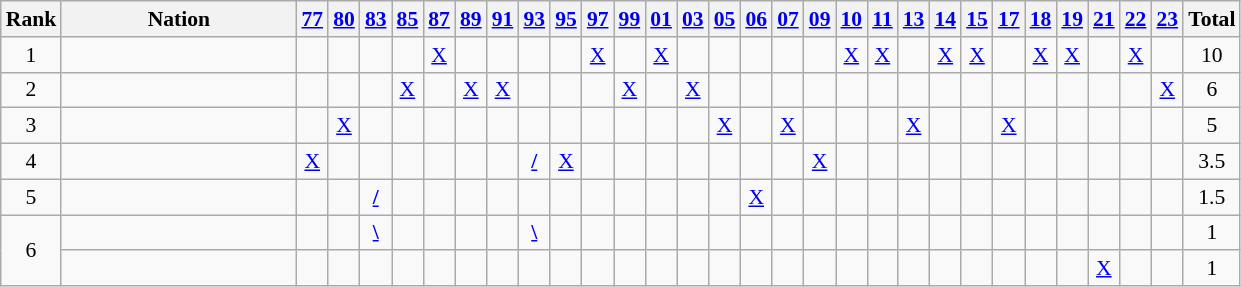<table class=wikitable style="font-size:90%; text-align:center">
<tr>
<th>Rank</th>
<th width=150>Nation</th>
<th><a href='#'>77</a></th>
<th><a href='#'>80</a></th>
<th><a href='#'>83</a></th>
<th><a href='#'>85</a></th>
<th><a href='#'>87</a></th>
<th><a href='#'>89</a></th>
<th><a href='#'>91</a></th>
<th><a href='#'>93</a></th>
<th><a href='#'>95</a></th>
<th><a href='#'>97</a></th>
<th><a href='#'>99</a></th>
<th><a href='#'>01</a></th>
<th><a href='#'>03</a></th>
<th><a href='#'>05</a></th>
<th><a href='#'>06</a></th>
<th><a href='#'>07</a></th>
<th><a href='#'>09</a></th>
<th><a href='#'>10</a></th>
<th><a href='#'>11</a></th>
<th><a href='#'>13</a></th>
<th><a href='#'>14</a></th>
<th><a href='#'>15</a></th>
<th><a href='#'>17</a></th>
<th><a href='#'>18</a></th>
<th><a href='#'>19</a></th>
<th><a href='#'>21</a></th>
<th><a href='#'>22</a></th>
<th><a href='#'>23</a></th>
<th>Total</th>
</tr>
<tr>
<td>1</td>
<td align=left></td>
<td></td>
<td></td>
<td></td>
<td></td>
<td><a href='#'>X</a></td>
<td></td>
<td></td>
<td></td>
<td></td>
<td><a href='#'>X</a></td>
<td></td>
<td><a href='#'>X</a></td>
<td></td>
<td></td>
<td></td>
<td></td>
<td></td>
<td><a href='#'>X</a></td>
<td><a href='#'>X</a></td>
<td></td>
<td><a href='#'>X</a></td>
<td><a href='#'>X</a></td>
<td></td>
<td><a href='#'>X</a></td>
<td><a href='#'>X</a></td>
<td></td>
<td><a href='#'>X</a></td>
<td></td>
<td>10</td>
</tr>
<tr>
<td>2</td>
<td align=left></td>
<td></td>
<td></td>
<td></td>
<td><a href='#'>X</a></td>
<td></td>
<td><a href='#'>X</a></td>
<td><a href='#'>X</a></td>
<td></td>
<td></td>
<td></td>
<td><a href='#'>X</a></td>
<td></td>
<td><a href='#'>X</a></td>
<td></td>
<td></td>
<td></td>
<td></td>
<td></td>
<td></td>
<td></td>
<td></td>
<td></td>
<td></td>
<td></td>
<td></td>
<td></td>
<td></td>
<td><a href='#'>X</a></td>
<td>6</td>
</tr>
<tr>
<td>3</td>
<td align=left></td>
<td></td>
<td><a href='#'>X</a></td>
<td></td>
<td></td>
<td></td>
<td></td>
<td></td>
<td></td>
<td></td>
<td></td>
<td></td>
<td></td>
<td></td>
<td><a href='#'>X</a></td>
<td></td>
<td><a href='#'>X</a></td>
<td></td>
<td></td>
<td></td>
<td><a href='#'>X</a></td>
<td></td>
<td></td>
<td><a href='#'>X</a></td>
<td></td>
<td></td>
<td></td>
<td></td>
<td></td>
<td>5</td>
</tr>
<tr>
<td>4</td>
<td align=left></td>
<td><a href='#'>X</a></td>
<td></td>
<td></td>
<td></td>
<td></td>
<td></td>
<td></td>
<td><a href='#'><strong>/</strong></a></td>
<td><a href='#'>X</a></td>
<td></td>
<td></td>
<td></td>
<td></td>
<td></td>
<td></td>
<td></td>
<td><a href='#'>X</a></td>
<td></td>
<td></td>
<td></td>
<td></td>
<td></td>
<td></td>
<td></td>
<td></td>
<td></td>
<td></td>
<td></td>
<td>3.5</td>
</tr>
<tr>
<td>5</td>
<td align=left></td>
<td></td>
<td></td>
<td><a href='#'><strong>/</strong></a></td>
<td></td>
<td></td>
<td></td>
<td></td>
<td></td>
<td></td>
<td></td>
<td></td>
<td></td>
<td></td>
<td></td>
<td><a href='#'>X</a></td>
<td></td>
<td></td>
<td></td>
<td></td>
<td></td>
<td></td>
<td></td>
<td></td>
<td></td>
<td></td>
<td></td>
<td></td>
<td></td>
<td>1.5</td>
</tr>
<tr>
<td rowspan=2>6</td>
<td align=left></td>
<td></td>
<td></td>
<td><a href='#'><strong>\</strong></a></td>
<td></td>
<td></td>
<td></td>
<td></td>
<td><a href='#'><strong>\</strong></a></td>
<td></td>
<td></td>
<td></td>
<td></td>
<td></td>
<td></td>
<td></td>
<td></td>
<td></td>
<td></td>
<td></td>
<td></td>
<td></td>
<td></td>
<td></td>
<td></td>
<td></td>
<td></td>
<td></td>
<td></td>
<td>1</td>
</tr>
<tr>
<td align=left></td>
<td></td>
<td></td>
<td></td>
<td></td>
<td></td>
<td></td>
<td></td>
<td></td>
<td></td>
<td></td>
<td></td>
<td></td>
<td></td>
<td></td>
<td></td>
<td></td>
<td></td>
<td></td>
<td></td>
<td></td>
<td></td>
<td></td>
<td></td>
<td></td>
<td></td>
<td><a href='#'>X</a></td>
<td></td>
<td></td>
<td>1</td>
</tr>
</table>
